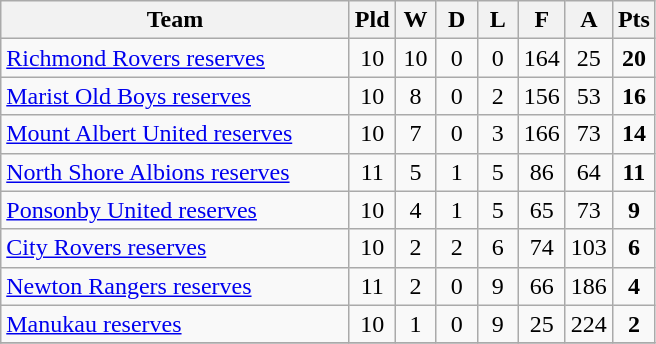<table class="wikitable" style="text-align:center;">
<tr>
<th width=225>Team</th>
<th width=20 abbr="Played">Pld</th>
<th width=20 abbr="Won">W</th>
<th width=20 abbr="Drawn">D</th>
<th width=20 abbr="Lost">L</th>
<th width=20 abbr="For">F</th>
<th width=20 abbr="Against">A</th>
<th width=20 abbr="Points">Pts</th>
</tr>
<tr>
<td style="text-align:left;"><a href='#'>Richmond Rovers reserves</a></td>
<td>10</td>
<td>10</td>
<td>0</td>
<td>0</td>
<td>164</td>
<td>25</td>
<td><strong>20</strong></td>
</tr>
<tr>
<td style="text-align:left;"><a href='#'>Marist Old Boys reserves</a></td>
<td>10</td>
<td>8</td>
<td>0</td>
<td>2</td>
<td>156</td>
<td>53</td>
<td><strong>16</strong></td>
</tr>
<tr>
<td style="text-align:left;"><a href='#'>Mount Albert United reserves</a></td>
<td>10</td>
<td>7</td>
<td>0</td>
<td>3</td>
<td>166</td>
<td>73</td>
<td><strong>14</strong></td>
</tr>
<tr>
<td style="text-align:left;"><a href='#'>North Shore Albions reserves</a></td>
<td>11</td>
<td>5</td>
<td>1</td>
<td>5</td>
<td>86</td>
<td>64</td>
<td><strong>11</strong></td>
</tr>
<tr>
<td style="text-align:left;"><a href='#'>Ponsonby United reserves</a></td>
<td>10</td>
<td>4</td>
<td>1</td>
<td>5</td>
<td>65</td>
<td>73</td>
<td><strong>9</strong></td>
</tr>
<tr>
<td style="text-align:left;"><a href='#'>City Rovers reserves</a></td>
<td>10</td>
<td>2</td>
<td>2</td>
<td>6</td>
<td>74</td>
<td>103</td>
<td><strong>6</strong></td>
</tr>
<tr>
<td style="text-align:left;"><a href='#'>Newton Rangers reserves</a></td>
<td>11</td>
<td>2</td>
<td>0</td>
<td>9</td>
<td>66</td>
<td>186</td>
<td><strong>4</strong></td>
</tr>
<tr>
<td style="text-align:left;"><a href='#'>Manukau reserves</a></td>
<td>10</td>
<td>1</td>
<td>0</td>
<td>9</td>
<td>25</td>
<td>224</td>
<td><strong>2</strong></td>
</tr>
<tr>
</tr>
</table>
